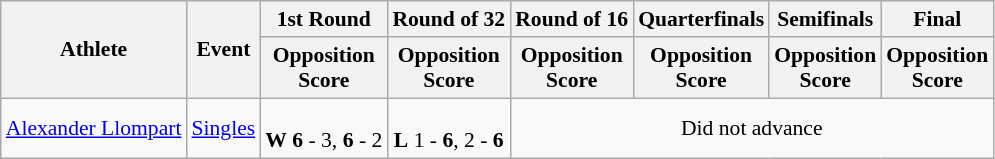<table class="wikitable" border="1" style="font-size:90%">
<tr>
<th rowspan=2>Athlete</th>
<th rowspan=2>Event</th>
<th>1st Round</th>
<th>Round of 32</th>
<th>Round of 16</th>
<th>Quarterfinals</th>
<th>Semifinals</th>
<th>Final</th>
</tr>
<tr>
<th>Opposition<br>Score</th>
<th>Opposition<br>Score</th>
<th>Opposition<br>Score</th>
<th>Opposition<br>Score</th>
<th>Opposition<br>Score</th>
<th>Opposition<br>Score</th>
</tr>
<tr>
<td><a href='#'>Alexander Llompart</a></td>
<td><a href='#'>Singles</a></td>
<td align=center><br><strong>W</strong> <strong>6</strong> - 3, <strong>6</strong> - 2</td>
<td align=center><br><strong>L</strong> 1 - <strong>6</strong>, 2 - <strong>6</strong></td>
<td align="center" colspan="7">Did not advance</td>
</tr>
</table>
